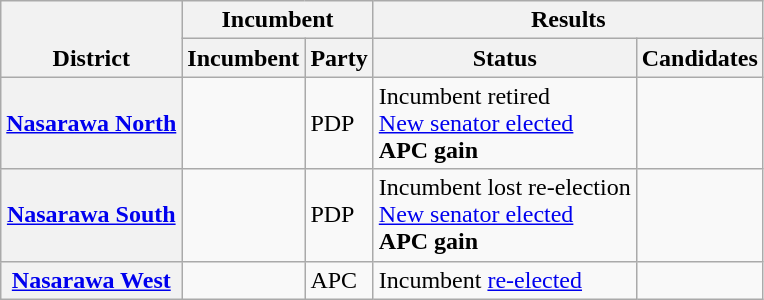<table class="wikitable sortable">
<tr valign=bottom>
<th rowspan=2>District</th>
<th colspan=2>Incumbent</th>
<th colspan=2>Results</th>
</tr>
<tr valign=bottom>
<th>Incumbent</th>
<th>Party</th>
<th>Status</th>
<th>Candidates</th>
</tr>
<tr>
<th><a href='#'>Nasarawa North</a></th>
<td></td>
<td>PDP</td>
<td>Incumbent retired<br><a href='#'>New senator elected</a><br><strong>APC gain</strong></td>
<td nowrap></td>
</tr>
<tr>
<th><a href='#'>Nasarawa South</a></th>
<td></td>
<td>PDP</td>
<td>Incumbent lost re-election<br><a href='#'>New senator elected</a><br><strong>APC gain</strong></td>
<td nowrap></td>
</tr>
<tr>
<th><a href='#'>Nasarawa West</a></th>
<td></td>
<td>APC</td>
<td>Incumbent <a href='#'>re-elected</a></td>
<td nowrap></td>
</tr>
</table>
